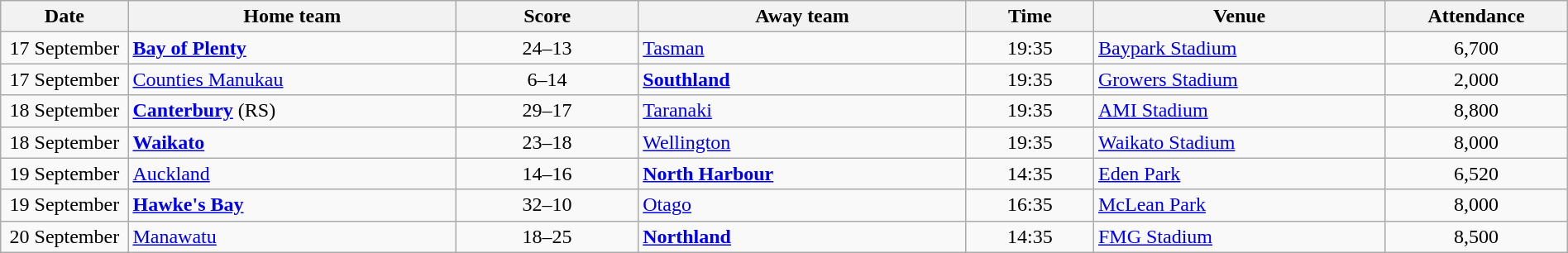<table class="wikitable" width=100%>
<tr>
<th width=7%>Date</th>
<th width=18%>Home team</th>
<th width=10%>Score</th>
<th width=18%>Away team</th>
<th width=7%>Time</th>
<th width=16%>Venue</th>
<th width=10%>Attendance</th>
</tr>
<tr>
<td style="text-align:center">17 September</td>
<td><strong><a href='#'>Bay of Plenty</a></strong></td>
<td style="text-align:center">24–13</td>
<td><a href='#'>Tasman</a></td>
<td style="text-align:center">19:35</td>
<td><a href='#'>Baypark Stadium</a></td>
<td style="text-align:center">6,700</td>
</tr>
<tr>
<td style="text-align:center">17 September</td>
<td><a href='#'>Counties Manukau</a></td>
<td style="text-align:center">6–14</td>
<td><strong><a href='#'>Southland</a></strong></td>
<td style="text-align:center">19:35</td>
<td><a href='#'>Growers Stadium</a></td>
<td style="text-align:center">2,000</td>
</tr>
<tr>
<td style="text-align:center">18 September</td>
<td><strong><a href='#'>Canterbury</a></strong> (RS)</td>
<td style="text-align:center">29–17</td>
<td><a href='#'>Taranaki</a></td>
<td style="text-align:center">19:35</td>
<td><a href='#'>AMI Stadium</a></td>
<td style="text-align:center">8,800</td>
</tr>
<tr>
<td style="text-align:center">18 September</td>
<td><strong><a href='#'>Waikato</a></strong></td>
<td style="text-align:center">23–18</td>
<td><a href='#'>Wellington</a></td>
<td style="text-align:center">19:35</td>
<td><a href='#'>Waikato Stadium</a></td>
<td style="text-align:center">8,000</td>
</tr>
<tr>
<td style="text-align:center">19 September</td>
<td><a href='#'>Auckland</a></td>
<td style="text-align:center">14–16</td>
<td><strong><a href='#'>North Harbour</a></strong></td>
<td style="text-align:center">14:35</td>
<td><a href='#'>Eden Park</a></td>
<td style="text-align:center">6,520</td>
</tr>
<tr>
<td style="text-align:center">19 September</td>
<td><strong><a href='#'>Hawke's Bay</a></strong></td>
<td style="text-align:center">32–10</td>
<td><a href='#'>Otago</a></td>
<td style="text-align:center">16:35</td>
<td><a href='#'>McLean Park</a></td>
<td style="text-align:center">8,000</td>
</tr>
<tr>
<td style="text-align:center">20 September</td>
<td><a href='#'>Manawatu</a></td>
<td style="text-align:center">18–25</td>
<td><strong><a href='#'>Northland</a></strong></td>
<td style="text-align:center">14:35</td>
<td><a href='#'>FMG Stadium</a></td>
<td style="text-align:center">8,500</td>
</tr>
</table>
